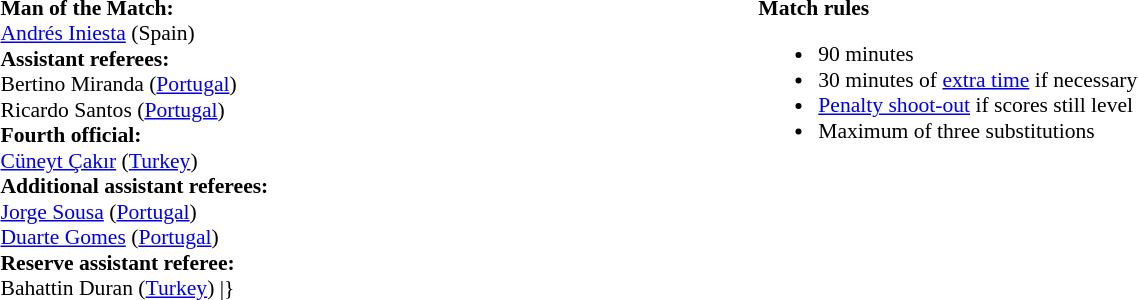<table style="width:100%; font-size:90%;">
<tr>
<td><br><strong>Man of the Match:</strong>
<br><a href='#'>Andrés Iniesta</a> (Spain)<br><strong>Assistant referees:</strong>
<br>Bertino Miranda (<a href='#'>Portugal</a>)
<br>Ricardo Santos (<a href='#'>Portugal</a>)
<br><strong>Fourth official:</strong>
<br><a href='#'>Cüneyt Çakır</a> (<a href='#'>Turkey</a>)
<br><strong>Additional assistant referees:</strong>
<br><a href='#'>Jorge Sousa</a> (<a href='#'>Portugal</a>)
<br><a href='#'>Duarte Gomes</a> (<a href='#'>Portugal</a>)
<br><strong>Reserve assistant referee:</strong>
<br>Bahattin Duran (<a href='#'>Turkey</a>)
<includeonly>|}</includeonly></td>
<td style="width:60%; vertical-align:top;"><br><strong>Match rules</strong><ul><li>90 minutes</li><li>30 minutes of <a href='#'>extra time</a> if necessary</li><li><a href='#'>Penalty shoot-out</a> if scores still level</li><li>Maximum of three substitutions</li></ul></td>
</tr>
</table>
